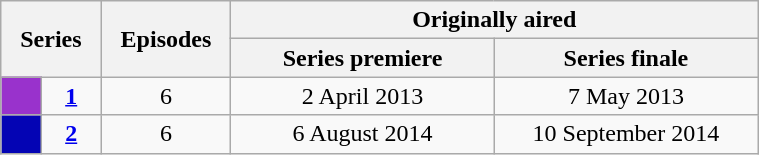<table class="wikitable"  style="width: 40%; text-align:center;">
<tr>
<th colspan="2" rowspan="2" width=5%>Series</th>
<th rowspan="2" width=5%>Episodes</th>
<th colspan="2">Originally aired</th>
</tr>
<tr>
<th style="width: 20%;">Series premiere</th>
<th style="width: 20%;">Series finale</th>
</tr>
<tr>
<td style="width:5px; background:#9932CC;"></td>
<td><strong><a href='#'>1</a></strong></td>
<td>6</td>
<td>2 April 2013</td>
<td>7 May 2013</td>
</tr>
<tr>
<td style="width:5px; background:#0404B4;"></td>
<td><strong><a href='#'>2</a></strong></td>
<td>6</td>
<td>6 August 2014</td>
<td>10 September 2014</td>
</tr>
</table>
